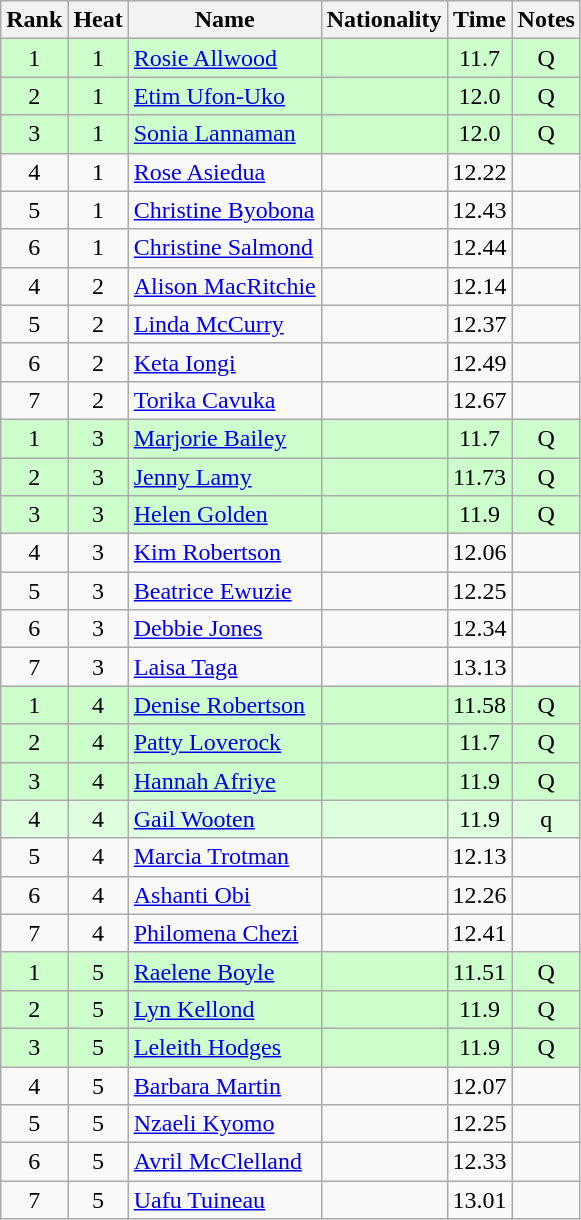<table class="wikitable sortable" style="text-align:center;">
<tr>
<th scope=col>Rank</th>
<th scope=col>Heat</th>
<th scope=col>Name</th>
<th scope=col>Nationality</th>
<th scope=col>Time</th>
<th scope=col>Notes</th>
</tr>
<tr style="background-color:#ccffcc;">
<td>1</td>
<td>1</td>
<td style="text-align:left;"><a href='#'>Rosie Allwood</a></td>
<td style="text-align:left;"></td>
<td>11.7</td>
<td>Q</td>
</tr>
<tr style="background-color:#ccffcc;">
<td>2</td>
<td>1</td>
<td style="text-align:left;"><a href='#'>Etim Ufon-Uko</a></td>
<td style="text-align:left;"></td>
<td>12.0</td>
<td>Q</td>
</tr>
<tr style="background-color:#ccffcc;">
<td>3</td>
<td>1</td>
<td style="text-align:left;"><a href='#'>Sonia Lannaman</a></td>
<td style="text-align:left;"></td>
<td>12.0</td>
<td>Q</td>
</tr>
<tr>
<td>4</td>
<td>1</td>
<td style="text-align:left;"><a href='#'>Rose Asiedua</a></td>
<td style="text-align:left;"></td>
<td>12.22</td>
<td></td>
</tr>
<tr>
<td>5</td>
<td>1</td>
<td style="text-align:left;"><a href='#'>Christine Byobona</a></td>
<td style="text-align:left;"></td>
<td>12.43</td>
<td></td>
</tr>
<tr>
<td>6</td>
<td>1</td>
<td style="text-align:left;"><a href='#'>Christine Salmond</a></td>
<td style="text-align:left;"></td>
<td>12.44</td>
<td></td>
</tr>
<tr>
<td>4</td>
<td>2</td>
<td style="text-align:left;"><a href='#'>Alison MacRitchie</a></td>
<td style="text-align:left;"></td>
<td>12.14</td>
<td></td>
</tr>
<tr>
<td>5</td>
<td>2</td>
<td style="text-align:left;"><a href='#'>Linda McCurry</a></td>
<td style="text-align:left;"></td>
<td>12.37</td>
<td></td>
</tr>
<tr>
<td>6</td>
<td>2</td>
<td style="text-align:left;"><a href='#'>Keta Iongi</a></td>
<td style="text-align:left;"></td>
<td>12.49</td>
<td></td>
</tr>
<tr>
<td>7</td>
<td>2</td>
<td style="text-align:left;"><a href='#'>Torika Cavuka</a></td>
<td style="text-align:left;"></td>
<td>12.67</td>
<td></td>
</tr>
<tr style="background-color:#ccffcc;">
<td>1</td>
<td>3</td>
<td style="text-align:left;"><a href='#'>Marjorie Bailey</a></td>
<td style="text-align:left;"></td>
<td>11.7</td>
<td>Q</td>
</tr>
<tr style="background-color:#ccffcc;">
<td>2</td>
<td>3</td>
<td style="text-align:left;"><a href='#'>Jenny Lamy</a></td>
<td style="text-align:left;"></td>
<td>11.73</td>
<td>Q</td>
</tr>
<tr style="background-color:#ccffcc;">
<td>3</td>
<td>3</td>
<td style="text-align:left;"><a href='#'>Helen Golden</a></td>
<td style="text-align:left;"></td>
<td>11.9</td>
<td>Q</td>
</tr>
<tr>
<td>4</td>
<td>3</td>
<td style="text-align:left;"><a href='#'>Kim Robertson</a></td>
<td style="text-align:left;"></td>
<td>12.06</td>
<td></td>
</tr>
<tr>
<td>5</td>
<td>3</td>
<td style="text-align:left;"><a href='#'>Beatrice Ewuzie</a></td>
<td style="text-align:left;"></td>
<td>12.25</td>
<td></td>
</tr>
<tr>
<td>6</td>
<td>3</td>
<td style="text-align:left;"><a href='#'>Debbie Jones</a></td>
<td style="text-align:left;"></td>
<td>12.34</td>
<td></td>
</tr>
<tr>
<td>7</td>
<td>3</td>
<td style="text-align:left;"><a href='#'>Laisa Taga</a></td>
<td style="text-align:left;"></td>
<td>13.13</td>
<td></td>
</tr>
<tr style="background-color:#ccffcc;">
<td>1</td>
<td>4</td>
<td style="text-align:left;"><a href='#'>Denise Robertson</a></td>
<td style="text-align:left;"></td>
<td>11.58</td>
<td>Q</td>
</tr>
<tr style="background-color:#ccffcc;">
<td>2</td>
<td>4</td>
<td style="text-align:left;"><a href='#'>Patty Loverock</a></td>
<td style="text-align:left;"></td>
<td>11.7</td>
<td>Q</td>
</tr>
<tr style="background-color:#ccffcc;">
<td>3</td>
<td>4</td>
<td style="text-align:left;"><a href='#'>Hannah Afriye</a></td>
<td style="text-align:left;"></td>
<td>11.9</td>
<td>Q</td>
</tr>
<tr style="background-color:#ddffdd;">
<td>4</td>
<td>4</td>
<td style="text-align:left;"><a href='#'>Gail Wooten</a></td>
<td style="text-align:left;"></td>
<td>11.9</td>
<td>q</td>
</tr>
<tr>
<td>5</td>
<td>4</td>
<td style="text-align:left;"><a href='#'>Marcia Trotman</a></td>
<td style="text-align:left;"></td>
<td>12.13</td>
<td></td>
</tr>
<tr>
<td>6</td>
<td>4</td>
<td style="text-align:left;"><a href='#'>Ashanti Obi</a></td>
<td style="text-align:left;"></td>
<td>12.26</td>
<td></td>
</tr>
<tr>
<td>7</td>
<td>4</td>
<td style="text-align:left;"><a href='#'>Philomena Chezi</a></td>
<td style="text-align:left;"></td>
<td>12.41</td>
<td></td>
</tr>
<tr style="background-color:#ccffcc;">
<td>1</td>
<td>5</td>
<td style="text-align:left;"><a href='#'>Raelene Boyle</a></td>
<td style="text-align:left;"></td>
<td>11.51</td>
<td>Q</td>
</tr>
<tr style="background-color:#ccffcc;">
<td>2</td>
<td>5</td>
<td style="text-align:left;"><a href='#'>Lyn Kellond</a></td>
<td style="text-align:left;"></td>
<td>11.9</td>
<td>Q</td>
</tr>
<tr style="background-color:#ccffcc;">
<td>3</td>
<td>5</td>
<td style="text-align:left;"><a href='#'>Leleith Hodges</a></td>
<td style="text-align:left;"></td>
<td>11.9</td>
<td>Q</td>
</tr>
<tr>
<td>4</td>
<td>5</td>
<td style="text-align:left;"><a href='#'>Barbara Martin</a></td>
<td style="text-align:left;"></td>
<td>12.07</td>
<td></td>
</tr>
<tr>
<td>5</td>
<td>5</td>
<td style="text-align:left;"><a href='#'>Nzaeli Kyomo</a></td>
<td style="text-align:left;"></td>
<td>12.25</td>
<td></td>
</tr>
<tr>
<td>6</td>
<td>5</td>
<td style="text-align:left;"><a href='#'>Avril McClelland</a></td>
<td style="text-align:left;"></td>
<td>12.33</td>
<td></td>
</tr>
<tr>
<td>7</td>
<td>5</td>
<td style="text-align:left;"><a href='#'>Uafu Tuineau</a></td>
<td style="text-align:left;"></td>
<td>13.01</td>
<td></td>
</tr>
</table>
